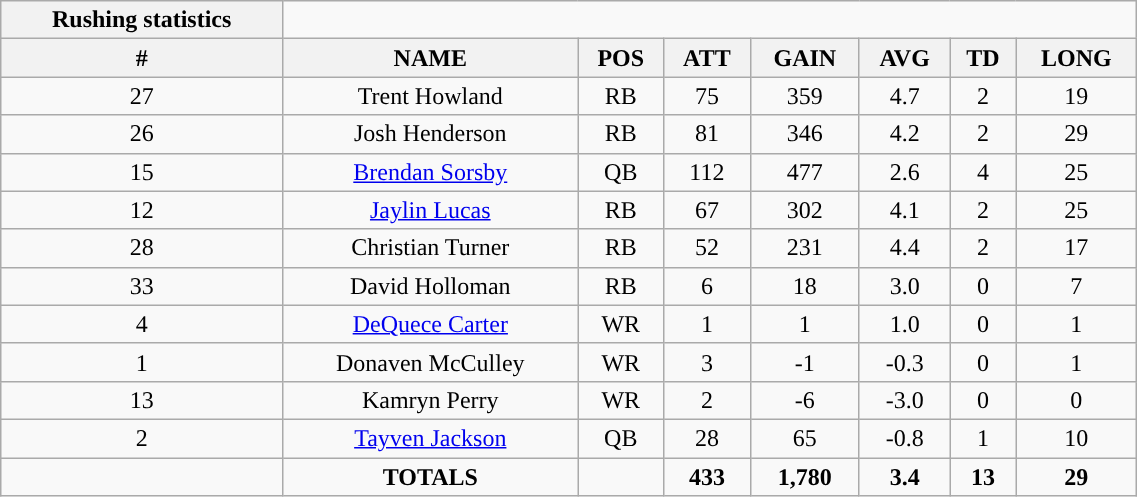<table style="width:60%; text-align:center;" class="wikitable collapsible collapsed">
<tr>
<th style="text-align:center; ">Rushing statistics</th>
</tr>
<tr>
<th>#</th>
<th>NAME</th>
<th>POS</th>
<th>ATT</th>
<th>GAIN</th>
<th>AVG</th>
<th>TD</th>
<th>LONG</th>
</tr>
<tr>
<td>27</td>
<td>Trent Howland</td>
<td>RB</td>
<td>75</td>
<td>359</td>
<td>4.7</td>
<td>2</td>
<td>19</td>
</tr>
<tr>
<td>26</td>
<td>Josh Henderson</td>
<td>RB</td>
<td>81</td>
<td>346</td>
<td>4.2</td>
<td>2</td>
<td>29</td>
</tr>
<tr>
<td>15</td>
<td><a href='#'>Brendan Sorsby</a></td>
<td>QB</td>
<td>112</td>
<td>477</td>
<td>2.6</td>
<td>4</td>
<td>25</td>
</tr>
<tr>
<td>12</td>
<td><a href='#'>Jaylin Lucas</a></td>
<td>RB</td>
<td>67</td>
<td>302</td>
<td>4.1</td>
<td>2</td>
<td>25</td>
</tr>
<tr>
<td>28</td>
<td>Christian Turner</td>
<td>RB</td>
<td>52</td>
<td>231</td>
<td>4.4</td>
<td>2</td>
<td>17</td>
</tr>
<tr>
<td>33</td>
<td>David Holloman</td>
<td>RB</td>
<td>6</td>
<td>18</td>
<td>3.0</td>
<td>0</td>
<td>7</td>
</tr>
<tr>
<td>4</td>
<td><a href='#'>DeQuece Carter</a></td>
<td>WR</td>
<td>1</td>
<td>1</td>
<td>1.0</td>
<td>0</td>
<td>1</td>
</tr>
<tr>
<td>1</td>
<td>Donaven McCulley</td>
<td>WR</td>
<td>3</td>
<td>-1</td>
<td>-0.3</td>
<td>0</td>
<td>1</td>
</tr>
<tr>
<td>13</td>
<td>Kamryn Perry</td>
<td>WR</td>
<td>2</td>
<td>-6</td>
<td>-3.0</td>
<td>0</td>
<td>0</td>
</tr>
<tr>
<td>2</td>
<td><a href='#'>Tayven Jackson</a></td>
<td>QB</td>
<td>28</td>
<td>65</td>
<td>-0.8</td>
<td>1</td>
<td>10</td>
</tr>
<tr>
<td></td>
<td><strong>TOTALS</strong></td>
<td></td>
<td><strong>433</strong></td>
<td><strong>1,780</strong></td>
<td><strong>3.4</strong></td>
<td><strong>13</strong></td>
<td><strong>29</strong></td>
</tr>
</table>
